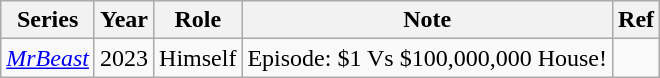<table class="wikitable style="text-align: center;">
<tr>
<th>Series</th>
<th>Year</th>
<th>Role</th>
<th>Note</th>
<th>Ref</th>
</tr>
<tr>
<td><em><a href='#'>MrBeast</a></em></td>
<td>2023</td>
<td>Himself</td>
<td>Episode: $1 Vs $100,000,000 House!</td>
<td></td>
</tr>
</table>
